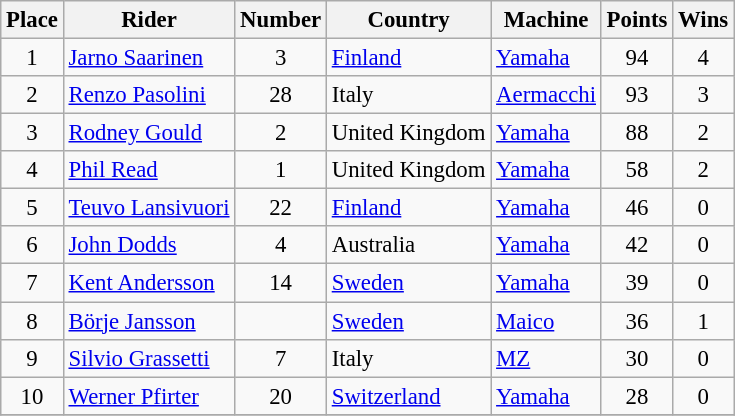<table class="wikitable" style="font-size: 95%;">
<tr>
<th>Place</th>
<th>Rider</th>
<th>Number</th>
<th>Country</th>
<th>Machine</th>
<th>Points</th>
<th>Wins</th>
</tr>
<tr>
<td align=center>1</td>
<td> <a href='#'>Jarno Saarinen</a></td>
<td align=center>3</td>
<td><a href='#'>Finland</a></td>
<td><a href='#'>Yamaha</a></td>
<td align=center>94</td>
<td align=center>4</td>
</tr>
<tr>
<td align=center>2</td>
<td> <a href='#'>Renzo Pasolini</a></td>
<td align=center>28</td>
<td>Italy</td>
<td><a href='#'>Aermacchi</a></td>
<td align=center>93</td>
<td align=center>3</td>
</tr>
<tr>
<td align=center>3</td>
<td> <a href='#'>Rodney Gould</a></td>
<td align=center>2</td>
<td>United Kingdom</td>
<td><a href='#'>Yamaha</a></td>
<td align=center>88</td>
<td align=center>2</td>
</tr>
<tr>
<td align=center>4</td>
<td> <a href='#'>Phil Read</a></td>
<td align=center>1</td>
<td>United Kingdom</td>
<td><a href='#'>Yamaha</a></td>
<td align=center>58</td>
<td align=center>2</td>
</tr>
<tr>
<td align=center>5</td>
<td> <a href='#'>Teuvo Lansivuori</a></td>
<td align=center>22</td>
<td><a href='#'>Finland</a></td>
<td><a href='#'>Yamaha</a></td>
<td align=center>46</td>
<td align=center>0</td>
</tr>
<tr>
<td align=center>6</td>
<td> <a href='#'>John Dodds</a></td>
<td align=center>4</td>
<td>Australia</td>
<td><a href='#'>Yamaha</a></td>
<td align=center>42</td>
<td align=center>0</td>
</tr>
<tr>
<td align=center>7</td>
<td> <a href='#'>Kent Andersson</a></td>
<td align=center>14</td>
<td><a href='#'>Sweden</a></td>
<td><a href='#'>Yamaha</a></td>
<td align=center>39</td>
<td align=center>0</td>
</tr>
<tr>
<td align=center>8</td>
<td> <a href='#'>Börje Jansson</a></td>
<td></td>
<td><a href='#'>Sweden</a></td>
<td><a href='#'>Maico</a></td>
<td align=center>36</td>
<td align=center>1</td>
</tr>
<tr>
<td align=center>9</td>
<td> <a href='#'>Silvio Grassetti</a></td>
<td align=center>7</td>
<td>Italy</td>
<td><a href='#'>MZ</a></td>
<td align=center>30</td>
<td align=center>0</td>
</tr>
<tr>
<td align=center>10</td>
<td> <a href='#'>Werner Pfirter</a></td>
<td align=center>20</td>
<td><a href='#'>Switzerland</a></td>
<td><a href='#'>Yamaha</a></td>
<td align=center>28</td>
<td align=center>0</td>
</tr>
<tr>
</tr>
</table>
